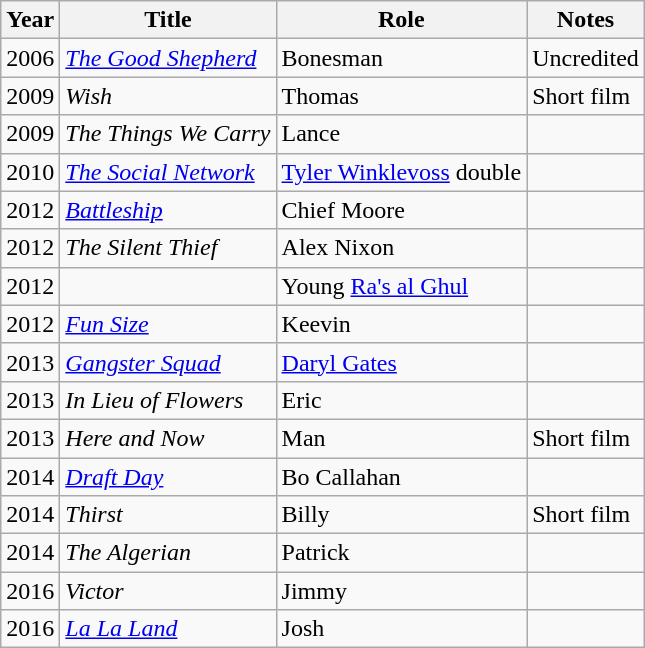<table class="wikitable sortable">
<tr>
<th>Year</th>
<th>Title</th>
<th>Role</th>
<th class="unsortable">Notes</th>
</tr>
<tr>
<td>2006</td>
<td data-sort-value="Good Shepherd, The"><em><a href='#'>The Good Shepherd</a></em></td>
<td>Bonesman</td>
<td>Uncredited</td>
</tr>
<tr>
<td>2009</td>
<td><em>Wish</em></td>
<td>Thomas</td>
<td>Short film</td>
</tr>
<tr>
<td>2009</td>
<td data-sort-value="Things We Carry, The"><em>The Things We Carry</em></td>
<td>Lance</td>
<td></td>
</tr>
<tr>
<td>2010</td>
<td data-sort-value="Social Network, The"><em><a href='#'>The Social Network</a></em></td>
<td><a href='#'>Tyler Winklevoss</a> double</td>
<td></td>
</tr>
<tr>
<td>2012</td>
<td><em><a href='#'>Battleship</a></em></td>
<td>Chief Moore</td>
<td></td>
</tr>
<tr>
<td>2012</td>
<td data-sort-value="Silent Thief, The"><em>The Silent Thief</em></td>
<td>Alex Nixon</td>
<td></td>
</tr>
<tr>
<td>2012</td>
<td><em></em></td>
<td>Young <a href='#'>Ra's al Ghul</a></td>
<td></td>
</tr>
<tr>
<td>2012</td>
<td><em><a href='#'>Fun Size</a></em></td>
<td>Keevin</td>
<td></td>
</tr>
<tr>
<td>2013</td>
<td><em><a href='#'>Gangster Squad</a></em></td>
<td><a href='#'>Daryl Gates</a></td>
<td></td>
</tr>
<tr>
<td>2013</td>
<td><em>In Lieu of Flowers</em></td>
<td>Eric</td>
<td></td>
</tr>
<tr>
<td>2013</td>
<td><em>Here and Now</em></td>
<td>Man</td>
<td>Short film</td>
</tr>
<tr>
<td>2014</td>
<td><em><a href='#'>Draft Day</a></em></td>
<td>Bo Callahan</td>
<td></td>
</tr>
<tr>
<td>2014</td>
<td><em>Thirst</em></td>
<td>Billy</td>
<td>Short film</td>
</tr>
<tr>
<td>2014</td>
<td data-sort-value="Algerian, The"><em>The Algerian</em></td>
<td>Patrick</td>
<td></td>
</tr>
<tr>
<td>2016</td>
<td><em>Victor</em></td>
<td>Jimmy</td>
<td></td>
</tr>
<tr>
<td>2016</td>
<td><em><a href='#'>La La Land</a></em></td>
<td>Josh</td>
<td></td>
</tr>
</table>
